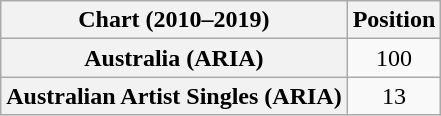<table class="wikitable plainrowheaders" style="text-align:center">
<tr>
<th scope="col">Chart (2010–2019)</th>
<th scope="col">Position</th>
</tr>
<tr>
<th scope="row">Australia (ARIA)</th>
<td>100</td>
</tr>
<tr>
<th scope="row">Australian Artist Singles (ARIA)</th>
<td>13</td>
</tr>
</table>
